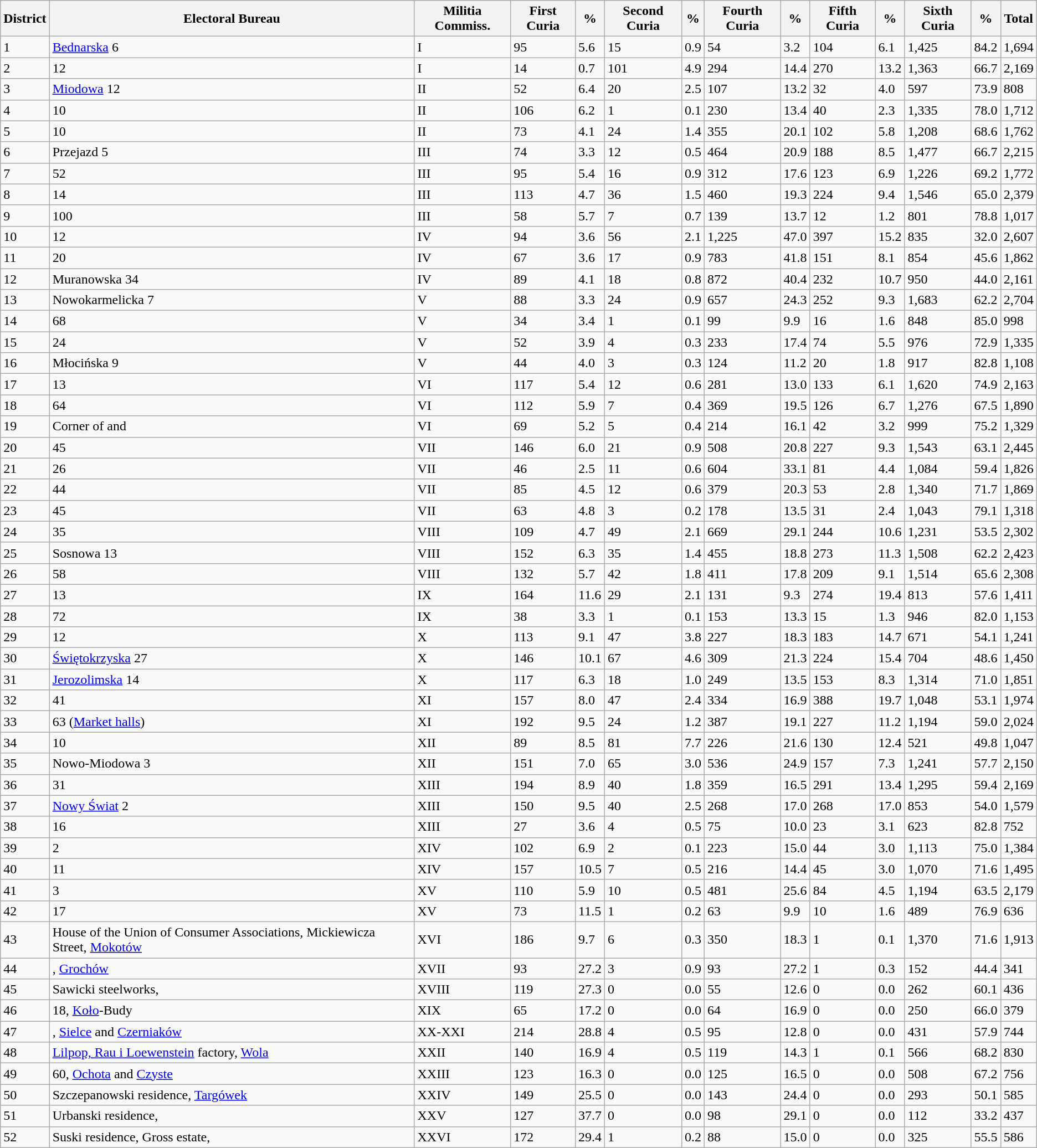<table class="wikitable sortable">
<tr>
<th>District</th>
<th>Electoral Bureau</th>
<th>Militia Commiss.</th>
<th>First Curia</th>
<th>%</th>
<th>Second Curia</th>
<th>%</th>
<th>Fourth Curia</th>
<th>%</th>
<th>Fifth Curia</th>
<th>%</th>
<th>Sixth Curia</th>
<th>%</th>
<th>Total</th>
</tr>
<tr>
<td>1</td>
<td><a href='#'>Bednarska</a> 6</td>
<td> I</td>
<td>95</td>
<td>5.6</td>
<td>15</td>
<td>0.9</td>
<td>54</td>
<td>3.2</td>
<td>104</td>
<td>6.1</td>
<td>1,425</td>
<td>84.2</td>
<td>1,694</td>
</tr>
<tr>
<td>2</td>
<td> 12</td>
<td> I</td>
<td>14</td>
<td>0.7</td>
<td>101</td>
<td>4.9</td>
<td>294</td>
<td>14.4</td>
<td>270</td>
<td>13.2</td>
<td>1,363</td>
<td>66.7</td>
<td>2,169</td>
</tr>
<tr>
<td>3</td>
<td><a href='#'>Miodowa</a> 12</td>
<td> II</td>
<td>52</td>
<td>6.4</td>
<td>20</td>
<td>2.5</td>
<td>107</td>
<td>13.2</td>
<td>32</td>
<td>4.0</td>
<td>597</td>
<td>73.9</td>
<td>808</td>
</tr>
<tr>
<td>4</td>
<td> 10</td>
<td> II</td>
<td>106</td>
<td>6.2</td>
<td>1</td>
<td>0.1</td>
<td>230</td>
<td>13.4</td>
<td>40</td>
<td>2.3</td>
<td>1,335</td>
<td>78.0</td>
<td>1,712</td>
</tr>
<tr>
<td>5</td>
<td> 10</td>
<td> II</td>
<td>73</td>
<td>4.1</td>
<td>24</td>
<td>1.4</td>
<td>355</td>
<td>20.1</td>
<td>102</td>
<td>5.8</td>
<td>1,208</td>
<td>68.6</td>
<td>1,762</td>
</tr>
<tr>
<td>6</td>
<td>Przejazd 5</td>
<td> III</td>
<td>74</td>
<td>3.3</td>
<td>12</td>
<td>0.5</td>
<td>464</td>
<td>20.9</td>
<td>188</td>
<td>8.5</td>
<td>1,477</td>
<td>66.7</td>
<td>2,215</td>
</tr>
<tr>
<td>7</td>
<td> 52</td>
<td> III</td>
<td>95</td>
<td>5.4</td>
<td>16</td>
<td>0.9</td>
<td>312</td>
<td>17.6</td>
<td>123</td>
<td>6.9</td>
<td>1,226</td>
<td>69.2</td>
<td>1,772</td>
</tr>
<tr>
<td>8</td>
<td> 14</td>
<td> III</td>
<td>113</td>
<td>4.7</td>
<td>36</td>
<td>1.5</td>
<td>460</td>
<td>19.3</td>
<td>224</td>
<td>9.4</td>
<td>1,546</td>
<td>65.0</td>
<td>2,379</td>
</tr>
<tr>
<td>9</td>
<td> 100</td>
<td> III</td>
<td>58</td>
<td>5.7</td>
<td>7</td>
<td>0.7</td>
<td>139</td>
<td>13.7</td>
<td>12</td>
<td>1.2</td>
<td>801</td>
<td>78.8</td>
<td>1,017</td>
</tr>
<tr>
<td>10</td>
<td> 12</td>
<td> IV</td>
<td>94</td>
<td>3.6</td>
<td>56</td>
<td>2.1</td>
<td>1,225</td>
<td>47.0</td>
<td>397</td>
<td>15.2</td>
<td>835</td>
<td>32.0</td>
<td>2,607</td>
</tr>
<tr>
<td>11</td>
<td> 20</td>
<td> IV</td>
<td>67</td>
<td>3.6</td>
<td>17</td>
<td>0.9</td>
<td>783</td>
<td>41.8</td>
<td>151</td>
<td>8.1</td>
<td>854</td>
<td>45.6</td>
<td>1,862</td>
</tr>
<tr>
<td>12</td>
<td>Muranowska 34</td>
<td> IV</td>
<td>89</td>
<td>4.1</td>
<td>18</td>
<td>0.8</td>
<td>872</td>
<td>40.4</td>
<td>232</td>
<td>10.7</td>
<td>950</td>
<td>44.0</td>
<td>2,161</td>
</tr>
<tr>
<td>13</td>
<td>Nowokarmelicka 7</td>
<td> V</td>
<td>88</td>
<td>3.3</td>
<td>24</td>
<td>0.9</td>
<td>657</td>
<td>24.3</td>
<td>252</td>
<td>9.3</td>
<td>1,683</td>
<td>62.2</td>
<td>2,704</td>
</tr>
<tr>
<td>14</td>
<td> 68</td>
<td> V</td>
<td>34</td>
<td>3.4</td>
<td>1</td>
<td>0.1</td>
<td>99</td>
<td>9.9</td>
<td>16</td>
<td>1.6</td>
<td>848</td>
<td>85.0</td>
<td>998</td>
</tr>
<tr>
<td>15</td>
<td> 24</td>
<td> V</td>
<td>52</td>
<td>3.9</td>
<td>4</td>
<td>0.3</td>
<td>233</td>
<td>17.4</td>
<td>74</td>
<td>5.5</td>
<td>976</td>
<td>72.9</td>
<td>1,335</td>
</tr>
<tr>
<td>16</td>
<td>Młocińska 9</td>
<td> V</td>
<td>44</td>
<td>4.0</td>
<td>3</td>
<td>0.3</td>
<td>124</td>
<td>11.2</td>
<td>20</td>
<td>1.8</td>
<td>917</td>
<td>82.8</td>
<td>1,108</td>
</tr>
<tr>
<td>17</td>
<td> 13</td>
<td> VI</td>
<td>117</td>
<td>5.4</td>
<td>12</td>
<td>0.6</td>
<td>281</td>
<td>13.0</td>
<td>133</td>
<td>6.1</td>
<td>1,620</td>
<td>74.9</td>
<td>2,163</td>
</tr>
<tr>
<td>18</td>
<td> 64</td>
<td> VI</td>
<td>112</td>
<td>5.9</td>
<td>7</td>
<td>0.4</td>
<td>369</td>
<td>19.5</td>
<td>126</td>
<td>6.7</td>
<td>1,276</td>
<td>67.5</td>
<td>1,890</td>
</tr>
<tr>
<td>19</td>
<td>Corner of  and </td>
<td> VI</td>
<td>69</td>
<td>5.2</td>
<td>5</td>
<td>0.4</td>
<td>214</td>
<td>16.1</td>
<td>42</td>
<td>3.2</td>
<td>999</td>
<td>75.2</td>
<td>1,329</td>
</tr>
<tr>
<td>20</td>
<td> 45</td>
<td> VII</td>
<td>146</td>
<td>6.0</td>
<td>21</td>
<td>0.9</td>
<td>508</td>
<td>20.8</td>
<td>227</td>
<td>9.3</td>
<td>1,543</td>
<td>63.1</td>
<td>2,445</td>
</tr>
<tr>
<td>21</td>
<td> 26</td>
<td> VII</td>
<td>46</td>
<td>2.5</td>
<td>11</td>
<td>0.6</td>
<td>604</td>
<td>33.1</td>
<td>81</td>
<td>4.4</td>
<td>1,084</td>
<td>59.4</td>
<td>1,826</td>
</tr>
<tr>
<td>22</td>
<td> 44</td>
<td> VII</td>
<td>85</td>
<td>4.5</td>
<td>12</td>
<td>0.6</td>
<td>379</td>
<td>20.3</td>
<td>53</td>
<td>2.8</td>
<td>1,340</td>
<td>71.7</td>
<td>1,869</td>
</tr>
<tr>
<td>23</td>
<td> 45</td>
<td> VII</td>
<td>63</td>
<td>4.8</td>
<td>3</td>
<td>0.2</td>
<td>178</td>
<td>13.5</td>
<td>31</td>
<td>2.4</td>
<td>1,043</td>
<td>79.1</td>
<td>1,318</td>
</tr>
<tr>
<td>24</td>
<td> 35</td>
<td> VIII</td>
<td>109</td>
<td>4.7</td>
<td>49</td>
<td>2.1</td>
<td>669</td>
<td>29.1</td>
<td>244</td>
<td>10.6</td>
<td>1,231</td>
<td>53.5</td>
<td>2,302</td>
</tr>
<tr>
<td>25</td>
<td>Sosnowa 13</td>
<td> VIII</td>
<td>152</td>
<td>6.3</td>
<td>35</td>
<td>1.4</td>
<td>455</td>
<td>18.8</td>
<td>273</td>
<td>11.3</td>
<td>1,508</td>
<td>62.2</td>
<td>2,423</td>
</tr>
<tr>
<td>26</td>
<td> 58</td>
<td> VIII</td>
<td>132</td>
<td>5.7</td>
<td>42</td>
<td>1.8</td>
<td>411</td>
<td>17.8</td>
<td>209</td>
<td>9.1</td>
<td>1,514</td>
<td>65.6</td>
<td>2,308</td>
</tr>
<tr>
<td>27</td>
<td> 13</td>
<td> IX</td>
<td>164</td>
<td>11.6</td>
<td>29</td>
<td>2.1</td>
<td>131</td>
<td>9.3</td>
<td>274</td>
<td>19.4</td>
<td>813</td>
<td>57.6</td>
<td>1,411</td>
</tr>
<tr>
<td>28</td>
<td> 72</td>
<td> IX</td>
<td>38</td>
<td>3.3</td>
<td>1</td>
<td>0.1</td>
<td>153</td>
<td>13.3</td>
<td>15</td>
<td>1.3</td>
<td>946</td>
<td>82.0</td>
<td>1,153</td>
</tr>
<tr>
<td>29</td>
<td> 12</td>
<td> X</td>
<td>113</td>
<td>9.1</td>
<td>47</td>
<td>3.8</td>
<td>227</td>
<td>18.3</td>
<td>183</td>
<td>14.7</td>
<td>671</td>
<td>54.1</td>
<td>1,241</td>
</tr>
<tr>
<td>30</td>
<td><a href='#'>Świętokrzyska</a> 27</td>
<td> X</td>
<td>146</td>
<td>10.1</td>
<td>67</td>
<td>4.6</td>
<td>309</td>
<td>21.3</td>
<td>224</td>
<td>15.4</td>
<td>704</td>
<td>48.6</td>
<td>1,450</td>
</tr>
<tr>
<td>31</td>
<td><a href='#'>Jerozolimska</a> 14</td>
<td> X</td>
<td>117</td>
<td>6.3</td>
<td>18</td>
<td>1.0</td>
<td>249</td>
<td>13.5</td>
<td>153</td>
<td>8.3</td>
<td>1,314</td>
<td>71.0</td>
<td>1,851</td>
</tr>
<tr>
<td>32</td>
<td> 41</td>
<td> XI</td>
<td>157</td>
<td>8.0</td>
<td>47</td>
<td>2.4</td>
<td>334</td>
<td>16.9</td>
<td>388</td>
<td>19.7</td>
<td>1,048</td>
<td>53.1</td>
<td>1,974</td>
</tr>
<tr>
<td>33</td>
<td> 63 (<a href='#'>Market halls</a>)</td>
<td> XI</td>
<td>192</td>
<td>9.5</td>
<td>24</td>
<td>1.2</td>
<td>387</td>
<td>19.1</td>
<td>227</td>
<td>11.2</td>
<td>1,194</td>
<td>59.0</td>
<td>2,024</td>
</tr>
<tr>
<td>34</td>
<td> 10</td>
<td> XII</td>
<td>89</td>
<td>8.5</td>
<td>81</td>
<td>7.7</td>
<td>226</td>
<td>21.6</td>
<td>130</td>
<td>12.4</td>
<td>521</td>
<td>49.8</td>
<td>1,047</td>
</tr>
<tr>
<td>35</td>
<td>Nowo-Miodowa 3</td>
<td> XII</td>
<td>151</td>
<td>7.0</td>
<td>65</td>
<td>3.0</td>
<td>536</td>
<td>24.9</td>
<td>157</td>
<td>7.3</td>
<td>1,241</td>
<td>57.7</td>
<td>2,150</td>
</tr>
<tr>
<td>36</td>
<td> 31</td>
<td> XIII</td>
<td>194</td>
<td>8.9</td>
<td>40</td>
<td>1.8</td>
<td>359</td>
<td>16.5</td>
<td>291</td>
<td>13.4</td>
<td>1,295</td>
<td>59.4</td>
<td>2,169</td>
</tr>
<tr>
<td>37</td>
<td><a href='#'>Nowy Świat</a> 2</td>
<td> XIII</td>
<td>150</td>
<td>9.5</td>
<td>40</td>
<td>2.5</td>
<td>268</td>
<td>17.0</td>
<td>268</td>
<td>17.0</td>
<td>853</td>
<td>54.0</td>
<td>1,579</td>
</tr>
<tr>
<td>38</td>
<td> 16</td>
<td> XIII</td>
<td>27</td>
<td>3.6</td>
<td>4</td>
<td>0.5</td>
<td>75</td>
<td>10.0</td>
<td>23</td>
<td>3.1</td>
<td>623</td>
<td>82.8</td>
<td>752</td>
</tr>
<tr>
<td>39</td>
<td> 2</td>
<td> XIV</td>
<td>102</td>
<td>6.9</td>
<td>2</td>
<td>0.1</td>
<td>223</td>
<td>15.0</td>
<td>44</td>
<td>3.0</td>
<td>1,113</td>
<td>75.0</td>
<td>1,384</td>
</tr>
<tr>
<td>40</td>
<td> 11</td>
<td> XIV</td>
<td>157</td>
<td>10.5</td>
<td>7</td>
<td>0.5</td>
<td>216</td>
<td>14.4</td>
<td>45</td>
<td>3.0</td>
<td>1,070</td>
<td>71.6</td>
<td>1,495</td>
</tr>
<tr>
<td>41</td>
<td> 3</td>
<td> XV</td>
<td>110</td>
<td>5.9</td>
<td>10</td>
<td>0.5</td>
<td>481</td>
<td>25.6</td>
<td>84</td>
<td>4.5</td>
<td>1,194</td>
<td>63.5</td>
<td>2,179</td>
</tr>
<tr>
<td>42</td>
<td> 17</td>
<td> XV</td>
<td>73</td>
<td>11.5</td>
<td>1</td>
<td>0.2</td>
<td>63</td>
<td>9.9</td>
<td>10</td>
<td>1.6</td>
<td>489</td>
<td>76.9</td>
<td>636</td>
</tr>
<tr>
<td>43</td>
<td>House of the Union of Consumer Associations, Mickiewicza Street, <a href='#'>Mokotów</a></td>
<td> XVI</td>
<td>186</td>
<td>9.7</td>
<td>6</td>
<td>0.3</td>
<td>350</td>
<td>18.3</td>
<td>1</td>
<td>0.1</td>
<td>1,370</td>
<td>71.6</td>
<td>1,913</td>
</tr>
<tr>
<td>44</td>
<td>, <a href='#'>Grochów</a></td>
<td> XVII</td>
<td>93</td>
<td>27.2</td>
<td>3</td>
<td>0.9</td>
<td>93</td>
<td>27.2</td>
<td>1</td>
<td>0.3</td>
<td>152</td>
<td>44.4</td>
<td>341</td>
</tr>
<tr>
<td>45</td>
<td>Sawicki steelworks, </td>
<td> XVIII</td>
<td>119</td>
<td>27.3</td>
<td>0</td>
<td>0.0</td>
<td>55</td>
<td>12.6</td>
<td>0</td>
<td>0.0</td>
<td>262</td>
<td>60.1</td>
<td>436</td>
</tr>
<tr>
<td>46</td>
<td> 18, <a href='#'>Koło</a>-Budy</td>
<td> XIX</td>
<td>65</td>
<td>17.2</td>
<td>0</td>
<td>0.0</td>
<td>64</td>
<td>16.9</td>
<td>0</td>
<td>0.0</td>
<td>250</td>
<td>66.0</td>
<td>379</td>
</tr>
<tr>
<td>47</td>
<td>, <a href='#'>Sielce</a> and <a href='#'>Czerniaków</a></td>
<td> XX-XXI</td>
<td>214</td>
<td>28.8</td>
<td>4</td>
<td>0.5</td>
<td>95</td>
<td>12.8</td>
<td>0</td>
<td>0.0</td>
<td>431</td>
<td>57.9</td>
<td>744</td>
</tr>
<tr>
<td>48</td>
<td><a href='#'>Lilpop, Rau i Loewenstein</a> factory, <a href='#'>Wola</a></td>
<td> XXII</td>
<td>140</td>
<td>16.9</td>
<td>4</td>
<td>0.5</td>
<td>119</td>
<td>14.3</td>
<td>1</td>
<td>0.1</td>
<td>566</td>
<td>68.2</td>
<td>830</td>
</tr>
<tr>
<td>49</td>
<td> 60, <a href='#'>Ochota</a> and <a href='#'>Czyste</a></td>
<td> XXIII</td>
<td>123</td>
<td>16.3</td>
<td>0</td>
<td>0.0</td>
<td>125</td>
<td>16.5</td>
<td>0</td>
<td>0.0</td>
<td>508</td>
<td>67.2</td>
<td>756</td>
</tr>
<tr>
<td>50</td>
<td>Szczepanowski residence, <a href='#'>Targówek</a></td>
<td> XXIV</td>
<td>149</td>
<td>25.5</td>
<td>0</td>
<td>0.0</td>
<td>143</td>
<td>24.4</td>
<td>0</td>
<td>0.0</td>
<td>293</td>
<td>50.1</td>
<td>585</td>
</tr>
<tr>
<td>51</td>
<td>Urbanski residence, </td>
<td> XXV</td>
<td>127</td>
<td>37.7</td>
<td>0</td>
<td>0.0</td>
<td>98</td>
<td>29.1</td>
<td>0</td>
<td>0.0</td>
<td>112</td>
<td>33.2</td>
<td>437</td>
</tr>
<tr>
<td>52</td>
<td>Suski residence, Gross estate, </td>
<td> XXVI</td>
<td>172</td>
<td>29.4</td>
<td>1</td>
<td>0.2</td>
<td>88</td>
<td>15.0</td>
<td>0</td>
<td>0.0</td>
<td>325</td>
<td>55.5</td>
<td>586</td>
</tr>
</table>
